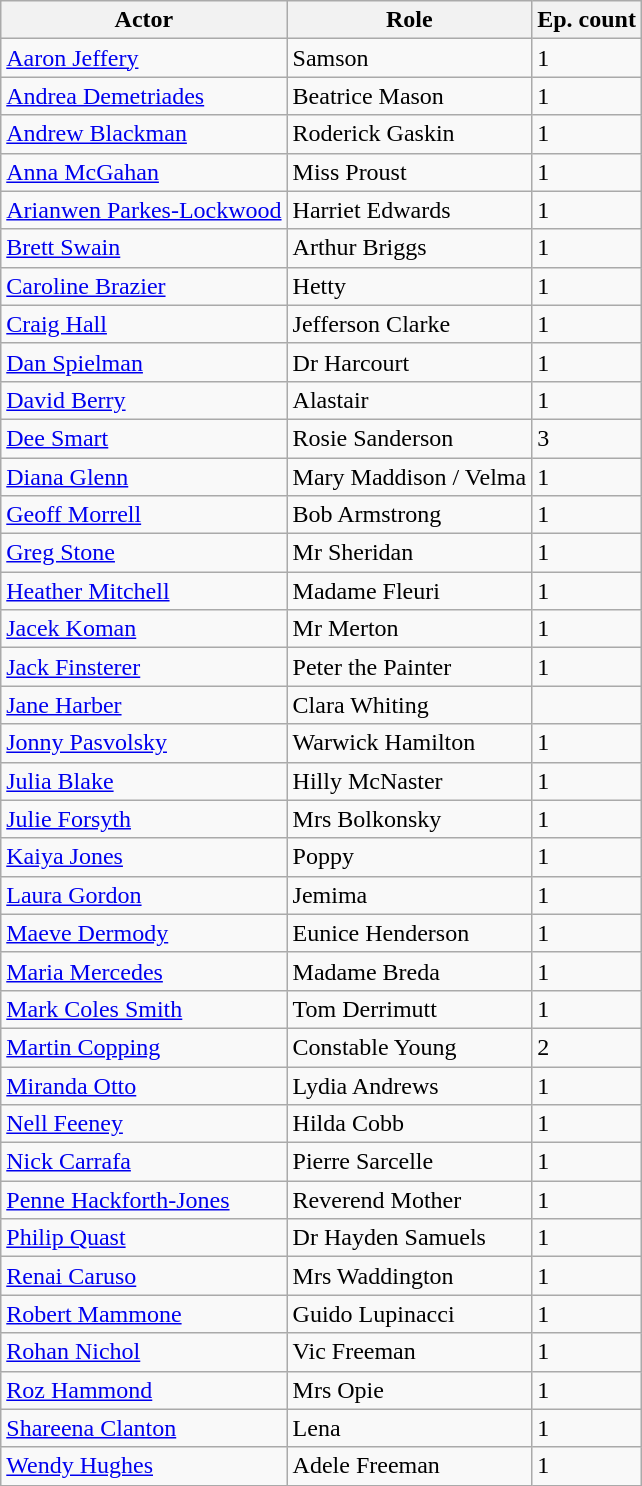<table class="wikitable">
<tr>
<th>Actor</th>
<th>Role</th>
<th>Ep. count</th>
</tr>
<tr>
<td><a href='#'>Aaron Jeffery</a></td>
<td>Samson</td>
<td>1</td>
</tr>
<tr>
<td><a href='#'>Andrea Demetriades</a></td>
<td>Beatrice Mason</td>
<td>1</td>
</tr>
<tr>
<td><a href='#'>Andrew Blackman</a></td>
<td>Roderick Gaskin</td>
<td>1</td>
</tr>
<tr>
<td><a href='#'>Anna McGahan</a></td>
<td>Miss Proust</td>
<td>1</td>
</tr>
<tr>
<td><a href='#'>Arianwen Parkes-Lockwood</a></td>
<td>Harriet Edwards</td>
<td>1</td>
</tr>
<tr>
<td><a href='#'>Brett Swain</a></td>
<td>Arthur Briggs</td>
<td>1</td>
</tr>
<tr>
<td><a href='#'>Caroline Brazier</a></td>
<td>Hetty</td>
<td>1</td>
</tr>
<tr>
<td><a href='#'>Craig Hall</a></td>
<td>Jefferson Clarke</td>
<td>1</td>
</tr>
<tr>
<td><a href='#'>Dan Spielman</a></td>
<td>Dr Harcourt</td>
<td>1</td>
</tr>
<tr>
<td><a href='#'>David Berry</a></td>
<td>Alastair</td>
<td>1</td>
</tr>
<tr>
<td><a href='#'>Dee Smart</a></td>
<td>Rosie Sanderson</td>
<td>3</td>
</tr>
<tr>
<td><a href='#'>Diana Glenn</a></td>
<td>Mary Maddison / Velma</td>
<td>1</td>
</tr>
<tr>
<td><a href='#'>Geoff Morrell</a></td>
<td>Bob Armstrong</td>
<td>1</td>
</tr>
<tr>
<td><a href='#'>Greg Stone</a></td>
<td>Mr Sheridan</td>
<td>1</td>
</tr>
<tr>
<td><a href='#'>Heather Mitchell</a></td>
<td>Madame Fleuri</td>
<td>1</td>
</tr>
<tr>
<td><a href='#'>Jacek Koman</a></td>
<td>Mr Merton</td>
<td>1</td>
</tr>
<tr>
<td><a href='#'>Jack Finsterer</a></td>
<td>Peter the Painter</td>
<td>1</td>
</tr>
<tr>
<td><a href='#'>Jane Harber</a></td>
<td>Clara Whiting</td>
<td></td>
</tr>
<tr>
<td><a href='#'>Jonny Pasvolsky</a></td>
<td>Warwick Hamilton</td>
<td>1</td>
</tr>
<tr>
<td><a href='#'>Julia Blake</a></td>
<td>Hilly McNaster</td>
<td>1</td>
</tr>
<tr>
<td><a href='#'>Julie Forsyth</a></td>
<td>Mrs Bolkonsky</td>
<td>1</td>
</tr>
<tr>
<td><a href='#'>Kaiya Jones</a></td>
<td>Poppy</td>
<td>1</td>
</tr>
<tr>
<td><a href='#'>Laura Gordon</a></td>
<td>Jemima</td>
<td>1</td>
</tr>
<tr>
<td><a href='#'>Maeve Dermody</a></td>
<td>Eunice Henderson</td>
<td>1</td>
</tr>
<tr>
<td><a href='#'>Maria Mercedes</a></td>
<td>Madame Breda</td>
<td>1</td>
</tr>
<tr>
<td><a href='#'>Mark Coles Smith</a></td>
<td>Tom Derrimutt</td>
<td>1</td>
</tr>
<tr>
<td><a href='#'>Martin Copping</a></td>
<td>Constable Young</td>
<td>2</td>
</tr>
<tr>
<td><a href='#'>Miranda Otto</a></td>
<td>Lydia Andrews</td>
<td>1</td>
</tr>
<tr>
<td><a href='#'>Nell Feeney</a></td>
<td>Hilda Cobb</td>
<td>1</td>
</tr>
<tr>
<td><a href='#'>Nick Carrafa</a></td>
<td>Pierre Sarcelle</td>
<td>1</td>
</tr>
<tr>
<td><a href='#'>Penne Hackforth-Jones</a></td>
<td>Reverend Mother</td>
<td>1</td>
</tr>
<tr>
<td><a href='#'>Philip Quast</a></td>
<td>Dr Hayden Samuels</td>
<td>1</td>
</tr>
<tr>
<td><a href='#'>Renai Caruso</a></td>
<td>Mrs Waddington</td>
<td>1</td>
</tr>
<tr>
<td><a href='#'>Robert Mammone</a></td>
<td>Guido Lupinacci</td>
<td>1</td>
</tr>
<tr>
<td><a href='#'>Rohan Nichol</a></td>
<td>Vic Freeman</td>
<td>1</td>
</tr>
<tr>
<td><a href='#'>Roz Hammond</a></td>
<td>Mrs Opie</td>
<td>1</td>
</tr>
<tr>
<td><a href='#'>Shareena Clanton</a></td>
<td>Lena</td>
<td>1</td>
</tr>
<tr>
<td><a href='#'>Wendy Hughes</a></td>
<td>Adele Freeman</td>
<td>1</td>
</tr>
</table>
